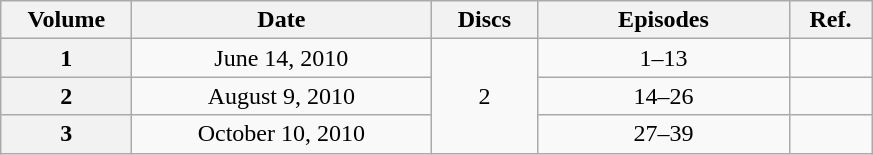<table class="wikitable" style="text-align:center;">
<tr>
<th scope="col" style="width:5em;">Volume</th>
<th scope="col" style="width:12em;">Date</th>
<th scope="col" style="width:4em;">Discs</th>
<th scope="col" style="width:10em;">Episodes</th>
<th scope="col" style="width:3em;">Ref.</th>
</tr>
<tr>
<th scope="row">1</th>
<td>June 14, 2010</td>
<td rowspan="3">2</td>
<td>1–13</td>
<td></td>
</tr>
<tr>
<th scope="row">2</th>
<td>August 9, 2010</td>
<td>14–26</td>
<td></td>
</tr>
<tr>
<th scope="row">3</th>
<td>October 10, 2010</td>
<td>27–39</td>
<td></td>
</tr>
</table>
